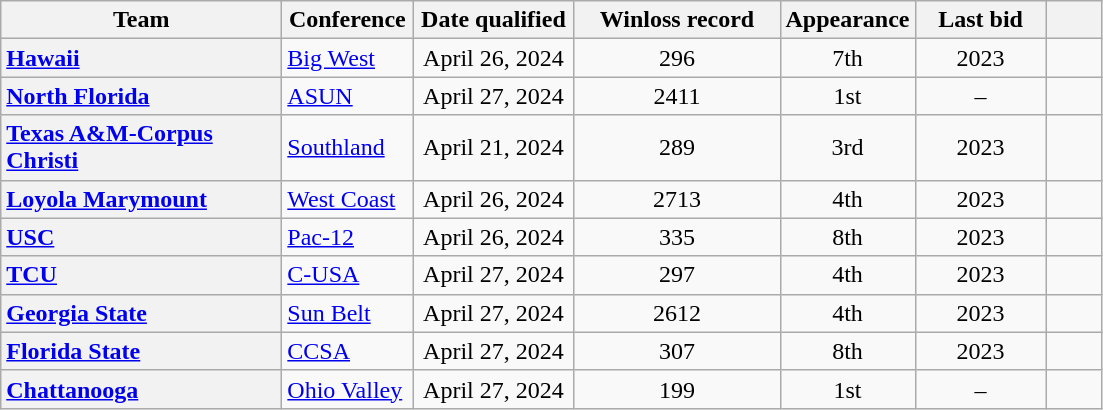<table class="wikitable sortable plainrowheaders">
<tr>
<th scope="col" style="width: 180px;">Team</th>
<th scope="col" style="width: 80px;">Conference</th>
<th scope="col" style="width: 100px;">Date qualified</th>
<th scope="col" style="width: 130px;" data-sort-type="number">Winloss record</th>
<th scope="col" style="width: 80px;" data-sort-type="number">Appearance</th>
<th scope="col" style="width: 80px;">Last bid</th>
<th scope="col" style="width: 30px;"></th>
</tr>
<tr>
<th scope="row" style="text-align:left"><a href='#'>Hawaii</a></th>
<td><a href='#'>Big West</a></td>
<td align=center>April 26, 2024</td>
<td align=center>296</td>
<td align=center>7th</td>
<td align=center>2023</td>
<td align=center></td>
</tr>
<tr>
<th scope="row" style="text-align:left"><a href='#'>North Florida</a></th>
<td><a href='#'>ASUN</a></td>
<td align=center>April 27, 2024</td>
<td align=center>2411</td>
<td align=center>1st</td>
<td align=center>–</td>
<td align=center></td>
</tr>
<tr>
<th scope="row" style="text-align:left"><a href='#'>Texas A&M-Corpus Christi</a></th>
<td><a href='#'>Southland</a></td>
<td align=center>April 21, 2024</td>
<td align=center>289</td>
<td align=center>3rd</td>
<td align=center>2023</td>
<td align=center></td>
</tr>
<tr>
<th scope="row" style="text-align:left"><a href='#'>Loyola Marymount</a></th>
<td><a href='#'>West Coast</a></td>
<td align=center>April 26, 2024</td>
<td align=center>2713</td>
<td align=center>4th</td>
<td align=center>2023</td>
<td align=center></td>
</tr>
<tr>
<th scope="row" style="text-align:left"><a href='#'>USC</a></th>
<td><a href='#'>Pac-12</a></td>
<td align=center>April 26, 2024</td>
<td align=center>335</td>
<td align=center>8th</td>
<td align=center>2023</td>
<td align=center></td>
</tr>
<tr>
<th scope="row" style="text-align:left"><a href='#'>TCU</a></th>
<td><a href='#'>C-USA</a></td>
<td align=center>April 27, 2024</td>
<td align=center>297</td>
<td align=center>4th</td>
<td align=center>2023</td>
<td align=center></td>
</tr>
<tr>
<th scope="row" style="text-align:left"><a href='#'>Georgia State</a></th>
<td><a href='#'>Sun Belt</a></td>
<td align=center>April 27, 2024</td>
<td align=center>2612</td>
<td align=center>4th</td>
<td align=center>2023</td>
<td align=center></td>
</tr>
<tr>
<th scope="row" style="text-align:left"><a href='#'>Florida State</a></th>
<td><a href='#'>CCSA</a></td>
<td align=center>April 27, 2024</td>
<td align=center>307</td>
<td align=center>8th</td>
<td align=center>2023</td>
<td align=center></td>
</tr>
<tr>
<th scope="row" style="text-align:left"><a href='#'>Chattanooga</a></th>
<td><a href='#'>Ohio Valley</a></td>
<td align=center>April 27, 2024</td>
<td align=center>199</td>
<td align=center>1st</td>
<td align=center>–</td>
<td align=center></td>
</tr>
</table>
